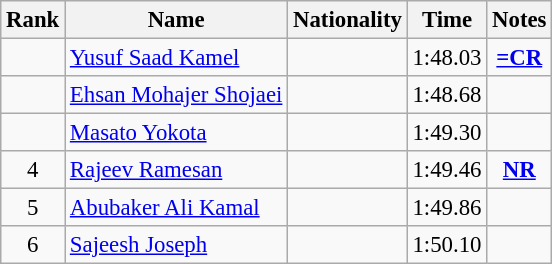<table class="wikitable sortable" style="text-align:center;font-size:95%">
<tr>
<th>Rank</th>
<th>Name</th>
<th>Nationality</th>
<th>Time</th>
<th>Notes</th>
</tr>
<tr>
<td></td>
<td align=left><a href='#'>Yusuf Saad Kamel</a></td>
<td align=left></td>
<td>1:48.03</td>
<td><strong><a href='#'>=CR</a></strong></td>
</tr>
<tr>
<td></td>
<td align=left><a href='#'>Ehsan Mohajer Shojaei</a></td>
<td align=left></td>
<td>1:48.68</td>
<td></td>
</tr>
<tr>
<td></td>
<td align=left><a href='#'>Masato Yokota</a></td>
<td align=left></td>
<td>1:49.30</td>
<td></td>
</tr>
<tr>
<td>4</td>
<td align=left><a href='#'>Rajeev Ramesan</a></td>
<td align=left></td>
<td>1:49.46</td>
<td><strong><a href='#'>NR</a></strong></td>
</tr>
<tr>
<td>5</td>
<td align=left><a href='#'>Abubaker Ali Kamal</a></td>
<td align=left></td>
<td>1:49.86</td>
<td></td>
</tr>
<tr>
<td>6</td>
<td align=left><a href='#'>Sajeesh Joseph</a></td>
<td align=left></td>
<td>1:50.10</td>
<td></td>
</tr>
</table>
